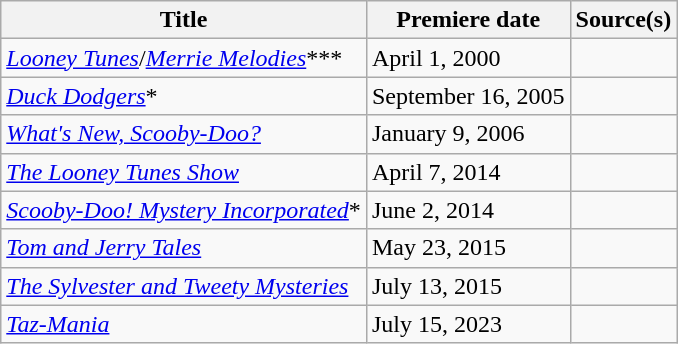<table class="wikitable sortable">
<tr>
<th>Title</th>
<th>Premiere date</th>
<th>Source(s)</th>
</tr>
<tr>
<td><em><a href='#'>Looney Tunes</a></em>/<em><a href='#'>Merrie Melodies</a></em>***</td>
<td>April 1, 2000</td>
<td></td>
</tr>
<tr>
<td><em><a href='#'>Duck Dodgers</a></em>*</td>
<td>September 16, 2005</td>
<td></td>
</tr>
<tr>
<td><em><a href='#'>What's New, Scooby-Doo?</a></em></td>
<td>January 9, 2006</td>
<td></td>
</tr>
<tr>
<td><em><a href='#'>The Looney Tunes Show</a></em></td>
<td>April 7, 2014</td>
<td></td>
</tr>
<tr>
<td><em><a href='#'>Scooby-Doo! Mystery Incorporated</a></em>*</td>
<td>June 2, 2014</td>
<td></td>
</tr>
<tr>
<td><em><a href='#'>Tom and Jerry Tales</a></em></td>
<td>May 23, 2015</td>
<td></td>
</tr>
<tr>
<td><em><a href='#'>The Sylvester and Tweety Mysteries</a></em></td>
<td>July 13, 2015</td>
<td></td>
</tr>
<tr>
<td><em><a href='#'>Taz-Mania</a></em></td>
<td>July 15, 2023</td>
<td></td>
</tr>
</table>
